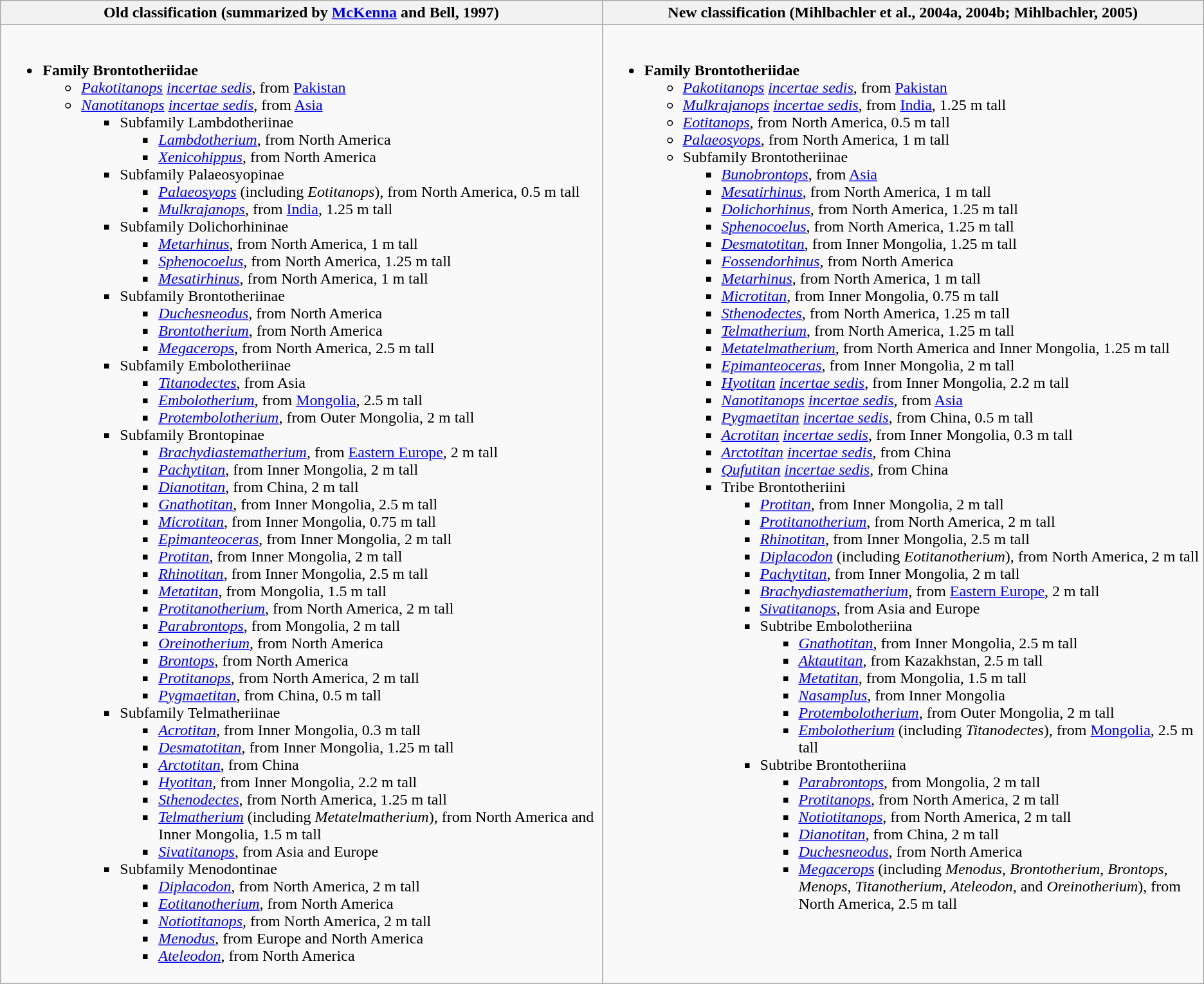<table class="wikitable">
<tr>
<th width="50%">Old classification (summarized by <a href='#'>McKenna</a> and Bell, 1997)</th>
<th width="50%">New classification (Mihlbachler et al., 2004a, 2004b; Mihlbachler, 2005)</th>
</tr>
<tr>
<td valign="top"><br><ul><li><strong>Family Brontotheriidae</strong><ul><li><em><a href='#'>Pakotitanops</a></em> <em><a href='#'>incertae sedis</a></em>, from <a href='#'>Pakistan</a></li><li><em><a href='#'>Nanotitanops</a></em> <em><a href='#'>incertae sedis</a></em>, from <a href='#'>Asia</a><ul><li>Subfamily Lambdotheriinae<ul><li><em><a href='#'>Lambdotherium</a></em>, from North America</li><li><em><a href='#'>Xenicohippus</a></em>, from North America</li></ul></li><li>Subfamily Palaeosyopinae<ul><li><em><a href='#'>Palaeosyops</a></em> (including <em>Eotitanops</em>), from North America, 0.5 m tall</li><li><em><a href='#'>Mulkrajanops</a></em>, from <a href='#'>India</a>, 1.25 m tall</li></ul></li><li>Subfamily Dolichorhininae<ul><li><em><a href='#'>Metarhinus</a></em>, from North America, 1 m tall</li><li><em><a href='#'>Sphenocoelus</a></em>, from North America, 1.25 m tall</li><li><em><a href='#'>Mesatirhinus</a></em>, from North America, 1 m tall</li></ul></li><li>Subfamily Brontotheriinae<ul><li><em><a href='#'>Duchesneodus</a></em>, from North America</li><li><em><a href='#'>Brontotherium</a></em>, from North America</li><li><em><a href='#'>Megacerops</a></em>, from North America, 2.5 m tall</li></ul></li><li>Subfamily Embolotheriinae<ul><li><em><a href='#'>Titanodectes</a></em>, from Asia</li><li><em><a href='#'>Embolotherium</a></em>, from <a href='#'>Mongolia</a>, 2.5 m tall</li><li><em><a href='#'>Protembolotherium</a></em>, from Outer Mongolia, 2 m tall</li></ul></li><li>Subfamily Brontopinae<ul><li><em><a href='#'>Brachydiastematherium</a></em>, from <a href='#'>Eastern Europe</a>, 2 m tall</li><li><em><a href='#'>Pachytitan</a></em>, from Inner Mongolia, 2 m tall</li><li><em><a href='#'>Dianotitan</a></em>, from China, 2 m tall</li><li><em><a href='#'>Gnathotitan</a></em>, from Inner Mongolia, 2.5 m tall</li><li><em><a href='#'>Microtitan</a></em>, from Inner Mongolia, 0.75 m tall</li><li><em><a href='#'>Epimanteoceras</a></em>, from Inner Mongolia, 2 m tall</li><li><em><a href='#'>Protitan</a></em>, from Inner Mongolia, 2 m tall</li><li><em><a href='#'>Rhinotitan</a></em>, from Inner Mongolia, 2.5 m tall</li><li><em><a href='#'>Metatitan</a></em>, from Mongolia, 1.5 m tall</li><li><em><a href='#'>Protitanotherium</a></em>, from North America, 2 m tall</li><li><em><a href='#'>Parabrontops</a></em>, from Mongolia, 2 m tall</li><li><em><a href='#'>Oreinotherium</a></em>, from North America</li><li><em><a href='#'>Brontops</a></em>, from North America</li><li><em><a href='#'>Protitanops</a></em>, from North America, 2 m tall</li><li><em><a href='#'>Pygmaetitan</a></em>, from China, 0.5 m tall</li></ul></li><li>Subfamily Telmatheriinae<ul><li><em><a href='#'>Acrotitan</a></em>, from Inner Mongolia, 0.3 m tall</li><li><em><a href='#'>Desmatotitan</a></em>, from Inner Mongolia, 1.25 m tall</li><li><em><a href='#'>Arctotitan</a></em>, from China</li><li><em><a href='#'>Hyotitan</a></em>, from Inner Mongolia, 2.2 m tall</li><li><em><a href='#'>Sthenodectes</a></em>, from North America, 1.25 m tall</li><li><em><a href='#'>Telmatherium</a></em> (including <em>Metatelmatherium</em>), from North America and Inner Mongolia, 1.5 m tall</li><li><em><a href='#'>Sivatitanops</a></em>, from Asia and Europe</li></ul></li><li>Subfamily Menodontinae<ul><li><em><a href='#'>Diplacodon</a></em>, from North America, 2 m tall</li><li><em><a href='#'>Eotitanotherium</a></em>, from North America</li><li><em><a href='#'>Notiotitanops</a></em>, from North America, 2 m tall</li><li><em><a href='#'>Menodus</a></em>, from Europe and North America</li><li><em><a href='#'>Ateleodon</a></em>, from North America</li></ul></li></ul></li></ul></li></ul></td>
<td valign="top"><br><ul><li><strong>Family Brontotheriidae</strong><ul><li><em><a href='#'>Pakotitanops</a></em> <em><a href='#'>incertae sedis</a></em>, from <a href='#'>Pakistan</a></li><li><em><a href='#'>Mulkrajanops</a></em> <em><a href='#'>incertae sedis</a></em>, from <a href='#'>India</a>, 1.25 m tall</li><li><em><a href='#'>Eotitanops</a></em>, from North America, 0.5 m tall</li><li><em><a href='#'>Palaeosyops</a></em>, from North America, 1 m tall</li><li>Subfamily Brontotheriinae<ul><li><em><a href='#'>Bunobrontops</a></em>, from <a href='#'>Asia</a></li><li><em><a href='#'>Mesatirhinus</a></em>, from North America, 1 m tall</li><li><em><a href='#'>Dolichorhinus</a></em>, from North America, 1.25 m tall</li><li><em><a href='#'>Sphenocoelus</a></em>, from North America, 1.25 m tall</li><li><em><a href='#'>Desmatotitan</a></em>, from Inner Mongolia, 1.25 m tall</li><li><em><a href='#'>Fossendorhinus</a></em>, from North America</li><li><em><a href='#'>Metarhinus</a></em>, from North America, 1 m tall</li><li><em><a href='#'>Microtitan</a></em>, from Inner Mongolia, 0.75 m tall</li><li><em><a href='#'>Sthenodectes</a></em>, from North America, 1.25 m tall</li><li><em><a href='#'>Telmatherium</a></em>, from North America, 1.25 m tall</li><li><em><a href='#'>Metatelmatherium</a></em>, from North America and Inner Mongolia, 1.25 m tall</li><li><em><a href='#'>Epimanteoceras</a></em>, from Inner Mongolia, 2 m tall</li><li><em><a href='#'>Hyotitan</a></em> <em><a href='#'>incertae sedis</a></em>, from Inner Mongolia, 2.2 m tall</li><li><em><a href='#'>Nanotitanops</a></em> <em><a href='#'>incertae sedis</a></em>, from <a href='#'>Asia</a></li><li><em><a href='#'>Pygmaetitan</a></em> <em><a href='#'>incertae sedis</a></em>, from China, 0.5 m tall</li><li><em><a href='#'>Acrotitan</a></em> <em><a href='#'>incertae sedis</a></em>, from Inner Mongolia, 0.3 m tall</li><li><em><a href='#'>Arctotitan</a></em> <em><a href='#'>incertae sedis</a></em>, from China</li><li><em><a href='#'>Qufutitan</a></em> <em><a href='#'>incertae sedis</a></em>, from China</li><li>Tribe Brontotheriini<ul><li><em><a href='#'>Protitan</a></em>, from Inner Mongolia, 2 m tall</li><li><em><a href='#'>Protitanotherium</a></em>, from North America, 2 m tall</li><li><em><a href='#'>Rhinotitan</a></em>, from Inner Mongolia, 2.5 m tall</li><li><em><a href='#'>Diplacodon</a></em> (including <em>Eotitanotherium</em>), from North America, 2 m tall</li><li><em><a href='#'>Pachytitan</a></em>, from Inner Mongolia, 2 m tall</li><li><em><a href='#'>Brachydiastematherium</a></em>, from <a href='#'>Eastern Europe</a>, 2 m tall</li><li><em><a href='#'>Sivatitanops</a></em>, from Asia and Europe</li><li>Subtribe Embolotheriina<ul><li><em><a href='#'>Gnathotitan</a></em>, from Inner Mongolia, 2.5 m tall</li><li><em><a href='#'>Aktautitan</a></em>, from Kazakhstan, 2.5 m tall</li><li><em><a href='#'>Metatitan</a></em>, from Mongolia, 1.5 m tall</li><li><em><a href='#'>Nasamplus</a></em>, from Inner Mongolia</li><li><em><a href='#'>Protembolotherium</a></em>, from Outer Mongolia, 2 m tall</li><li><em><a href='#'>Embolotherium</a></em> (including <em>Titanodectes</em>), from <a href='#'>Mongolia</a>, 2.5 m tall</li></ul></li><li>Subtribe Brontotheriina<ul><li><em><a href='#'>Parabrontops</a></em>, from Mongolia, 2 m tall</li><li><em><a href='#'>Protitanops</a></em>, from North America, 2 m tall</li><li><em><a href='#'>Notiotitanops</a></em>, from North America, 2 m tall</li><li><em><a href='#'>Dianotitan</a></em>, from China, 2 m tall</li><li><em><a href='#'>Duchesneodus</a></em>, from North America</li><li><em><a href='#'>Megacerops</a></em> (including <em>Menodus</em>, <em>Brontotherium</em>, <em>Brontops</em>, <em>Menops</em>, <em>Titanotherium</em>, <em>Ateleodon</em>, and <em>Oreinotherium</em>), from North America, 2.5 m tall</li></ul></li></ul></li></ul></li></ul></li></ul></td>
</tr>
</table>
